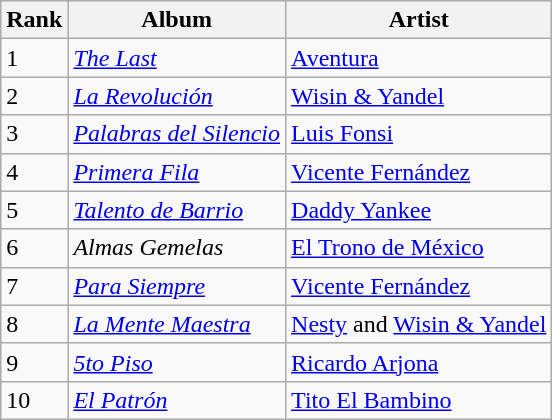<table class="wikitable sortable">
<tr>
<th>Rank</th>
<th>Album</th>
<th>Artist</th>
</tr>
<tr>
<td>1</td>
<td><em><a href='#'>The Last</a></em></td>
<td><a href='#'>Aventura</a></td>
</tr>
<tr>
<td>2</td>
<td><em><a href='#'>La Revolución</a></em></td>
<td><a href='#'>Wisin & Yandel</a></td>
</tr>
<tr>
<td>3</td>
<td><em><a href='#'>Palabras del Silencio</a></em></td>
<td><a href='#'>Luis Fonsi</a></td>
</tr>
<tr>
<td>4</td>
<td><em><a href='#'>Primera Fila</a></em></td>
<td><a href='#'>Vicente Fernández</a></td>
</tr>
<tr>
<td>5</td>
<td><em><a href='#'>Talento de Barrio</a></em></td>
<td><a href='#'>Daddy Yankee</a></td>
</tr>
<tr>
<td>6</td>
<td><em>Almas Gemelas</em></td>
<td><a href='#'>El Trono de México</a></td>
</tr>
<tr>
<td>7</td>
<td><em><a href='#'>Para Siempre</a></em></td>
<td><a href='#'>Vicente Fernández</a></td>
</tr>
<tr>
<td>8</td>
<td><em><a href='#'>La Mente Maestra</a></em></td>
<td><a href='#'>Nesty</a> and <a href='#'>Wisin & Yandel</a></td>
</tr>
<tr>
<td>9</td>
<td><em><a href='#'>5to Piso</a></em></td>
<td><a href='#'>Ricardo Arjona</a></td>
</tr>
<tr>
<td>10</td>
<td><em><a href='#'>El Patrón</a></em></td>
<td><a href='#'>Tito El Bambino</a></td>
</tr>
</table>
